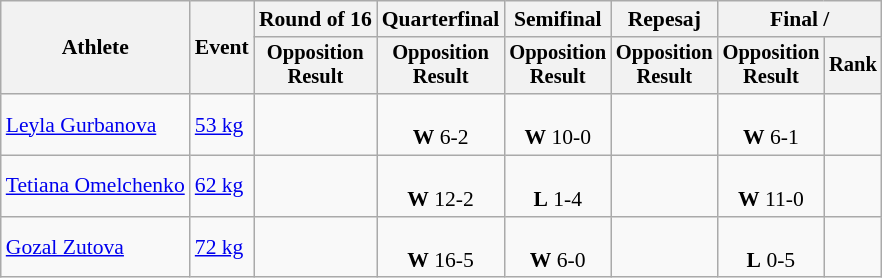<table class=wikitable style=font-size:90%;text-align:center>
<tr>
<th rowspan=2>Athlete</th>
<th rowspan=2>Event</th>
<th>Round of 16</th>
<th>Quarterfinal</th>
<th>Semifinal</th>
<th>Repesaj</th>
<th colspan=2>Final / </th>
</tr>
<tr style=font-size:95%>
<th>Opposition<br>Result</th>
<th>Opposition<br>Result</th>
<th>Opposition<br>Result</th>
<th>Opposition<br>Result</th>
<th>Opposition<br>Result</th>
<th>Rank</th>
</tr>
<tr>
<td align=left><a href='#'>Leyla Gurbanova</a></td>
<td align=left><a href='#'>53 kg</a></td>
<td></td>
<td><br><strong>W</strong> 6-2</td>
<td><br><strong>W</strong> 10-0</td>
<td></td>
<td><br><strong>W</strong> 6-1</td>
<td></td>
</tr>
<tr>
<td align=left><a href='#'>Tetiana Omelchenko</a></td>
<td align=left><a href='#'>62 kg</a></td>
<td></td>
<td><br><strong>W</strong> 12-2</td>
<td><br><strong>L</strong> 1-4</td>
<td></td>
<td><br><strong>W</strong> 11-0</td>
<td></td>
</tr>
<tr>
<td align=left><a href='#'>Gozal Zutova</a></td>
<td align=left><a href='#'>72 kg</a></td>
<td></td>
<td><br><strong>W</strong> 16-5</td>
<td><br><strong>W</strong> 6-0</td>
<td></td>
<td><br><strong>L</strong> 0-5</td>
<td></td>
</tr>
</table>
